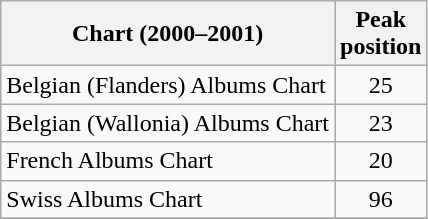<table class="wikitable sortable">
<tr>
<th align="left">Chart (2000–2001)</th>
<th align="center">Peak<br>position</th>
</tr>
<tr>
<td align="left">Belgian (Flanders) Albums Chart</td>
<td align="center">25</td>
</tr>
<tr>
<td align="left">Belgian (Wallonia) Albums Chart</td>
<td align="center">23</td>
</tr>
<tr>
<td align="left">French Albums Chart</td>
<td align="center">20</td>
</tr>
<tr>
<td align="left">Swiss Albums Chart</td>
<td align="center">96</td>
</tr>
<tr>
</tr>
</table>
